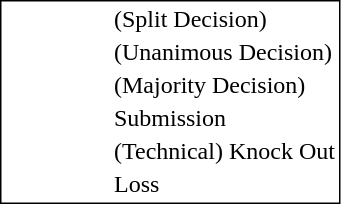<table style="border:1px solid black;" align=left>
<tr>
<td style="width:60px;"></td>
<td> </td>
<td>(Split Decision)</td>
</tr>
<tr>
<td style="width:60px;"></td>
<td> </td>
<td>(Unanimous Decision)</td>
</tr>
<tr>
<td style="width:60px;"></td>
<td> </td>
<td>(Majority Decision)</td>
</tr>
<tr>
<td style="width:60px;"></td>
<td> </td>
<td>Submission</td>
</tr>
<tr>
<td style="width:60px;"></td>
<td> </td>
<td>(Technical) Knock Out</td>
</tr>
<tr>
<td style="width:60px;"></td>
<td> </td>
<td>Loss</td>
</tr>
</table>
